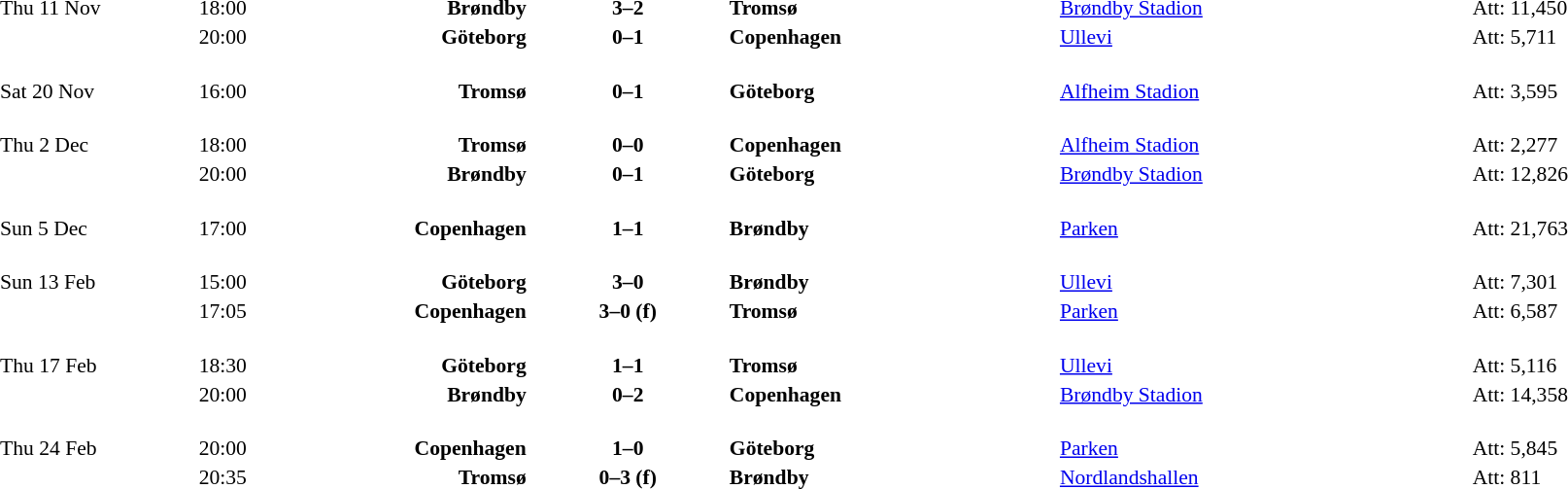<table cellspacing=1 width=90%>
<tr>
<th width=12%></th>
<th width=10%></th>
<th width=10%></th>
<th width=12%></th>
<th width=20%></th>
<th width=25%></th>
<th width=10%></th>
</tr>
<tr style=font-size:90%>
<td>Thu 11 Nov</td>
<td>18:00</td>
<td align=right><strong>Brøndby</strong></td>
<td align=center><strong>3–2</strong></td>
<td align=left><strong>Tromsø</strong></td>
<td><a href='#'>Brøndby Stadion</a></td>
<td>Att: 11,450</td>
<td></td>
</tr>
<tr style=font-size:90%>
<td></td>
<td>20:00</td>
<td align=right><strong>Göteborg</strong></td>
<td align=center><strong>0–1</strong></td>
<td align=left><strong>Copenhagen</strong></td>
<td><a href='#'>Ullevi</a></td>
<td>Att: 5,711</td>
</tr>
<tr style=font-size:90%>
<td><br>Sat 20 Nov</td>
<td><br>16:00</td>
<td align=right><br><strong>Tromsø</strong></td>
<td align=center><br><strong>0–1</strong></td>
<td align=left><br><strong>Göteborg</strong></td>
<td><br><a href='#'>Alfheim Stadion</a></td>
<td><br>Att: 3,595</td>
</tr>
<tr style=font-size:90%>
<td><br>Thu 2 Dec</td>
<td><br>18:00</td>
<td align=right><br><strong>Tromsø</strong></td>
<td align=center><br><strong>0–0</strong></td>
<td align=left><br><strong>Copenhagen</strong></td>
<td><br><a href='#'>Alfheim Stadion</a></td>
<td><br>Att: 2,277</td>
<td></td>
</tr>
<tr style=font-size:90%>
<td></td>
<td>20:00</td>
<td align=right><strong>Brøndby</strong></td>
<td align=center><strong>0–1</strong></td>
<td align=left><strong>Göteborg</strong></td>
<td><a href='#'>Brøndby Stadion</a></td>
<td>Att: 12,826</td>
</tr>
<tr style=font-size:90%>
<td><br>Sun 5 Dec</td>
<td><br>17:00</td>
<td align=right><br><strong>Copenhagen</strong></td>
<td align=center><br><strong>1–1</strong></td>
<td align=left><br><strong>Brøndby</strong></td>
<td><br><a href='#'>Parken</a></td>
<td><br>Att: 21,763</td>
</tr>
<tr style=font-size:90%>
<td><br>Sun 13 Feb</td>
<td><br>15:00</td>
<td align=right><br><strong>Göteborg</strong></td>
<td align=center><br><strong>3–0</strong></td>
<td align=left><br><strong>Brøndby</strong></td>
<td><br><a href='#'>Ullevi</a></td>
<td><br>Att: 7,301</td>
<td></td>
</tr>
<tr style=font-size:90%>
<td></td>
<td>17:05</td>
<td align=right><strong>Copenhagen</strong></td>
<td align=center><strong>3–0 (f)</strong></td>
<td align=left><strong>Tromsø</strong></td>
<td><a href='#'>Parken</a></td>
<td>Att: 6,587</td>
</tr>
<tr style=font-size:90%>
<td><br>Thu 17 Feb</td>
<td><br>18:30</td>
<td align=right><br><strong>Göteborg</strong></td>
<td align=center><br><strong>1–1</strong></td>
<td align=left><br><strong>Tromsø</strong></td>
<td><br><a href='#'>Ullevi</a></td>
<td><br>Att: 5,116</td>
<td></td>
</tr>
<tr style=font-size:90%>
<td></td>
<td>20:00</td>
<td align=right><strong>Brøndby</strong></td>
<td align=center><strong>0–2</strong></td>
<td align=left><strong>Copenhagen</strong></td>
<td><a href='#'>Brøndby Stadion</a></td>
<td>Att: 14,358</td>
</tr>
<tr style=font-size:90%>
<td><br>Thu 24 Feb</td>
<td><br>20:00</td>
<td align=right><br><strong>Copenhagen</strong></td>
<td align=center><br><strong>1–0</strong></td>
<td align=left><br><strong>Göteborg</strong></td>
<td><br><a href='#'>Parken</a></td>
<td><br>Att: 5,845</td>
<td></td>
</tr>
<tr style=font-size:90%>
<td></td>
<td>20:35</td>
<td align=right><strong>Tromsø</strong></td>
<td align=center><strong>0–3 (f)</strong></td>
<td align=left><strong>Brøndby</strong></td>
<td><a href='#'>Nordlandshallen</a></td>
<td>Att: 811</td>
</tr>
</table>
